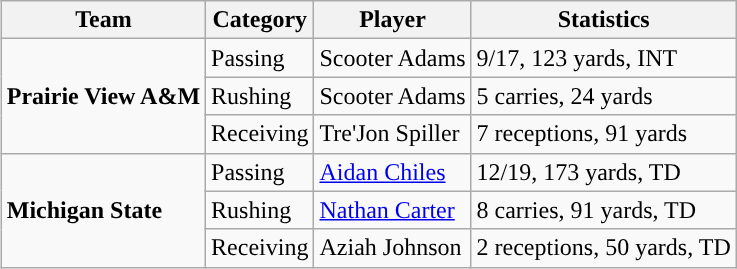<table class="wikitable" style="float: right;">
<tr>
<th>Team</th>
<th>Category</th>
<th>Player</th>
<th>Statistics</th>
</tr>
<tr>
<td rowspan=3><strong>Prairie View A&M</strong></td>
<td>Passing</td>
<td>Scooter Adams</td>
<td>9/17, 123 yards, INT</td>
</tr>
<tr>
<td>Rushing</td>
<td>Scooter Adams</td>
<td>5 carries, 24 yards</td>
</tr>
<tr>
<td>Receiving</td>
<td>Tre'Jon Spiller</td>
<td>7 receptions, 91 yards</td>
</tr>
<tr>
<td rowspan=3><strong>Michigan State</strong></td>
<td>Passing</td>
<td><a href='#'>Aidan Chiles</a></td>
<td>12/19, 173 yards, TD</td>
</tr>
<tr>
<td>Rushing</td>
<td><a href='#'>Nathan Carter</a></td>
<td>8 carries, 91 yards, TD</td>
</tr>
<tr>
<td>Receiving</td>
<td>Aziah Johnson</td>
<td>2 receptions, 50 yards, TD</td>
</tr>
</table>
